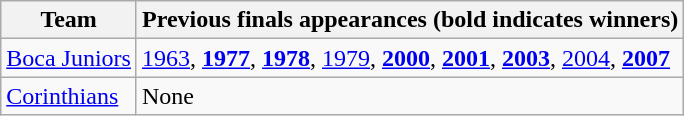<table class="wikitable">
<tr>
<th>Team</th>
<th>Previous finals appearances (bold indicates winners)</th>
</tr>
<tr>
<td> <a href='#'>Boca Juniors</a></td>
<td><a href='#'>1963</a>, <strong><a href='#'>1977</a></strong>, <strong><a href='#'>1978</a></strong>, <a href='#'>1979</a>, <strong><a href='#'>2000</a></strong>, <strong><a href='#'>2001</a></strong>, <strong><a href='#'>2003</a></strong>, <a href='#'>2004</a>, <strong><a href='#'>2007</a></strong></td>
</tr>
<tr>
<td> <a href='#'>Corinthians</a></td>
<td>None</td>
</tr>
</table>
